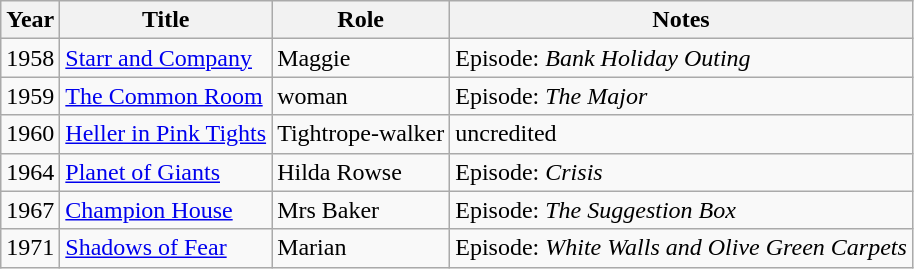<table class="wikitable">
<tr>
<th>Year</th>
<th>Title</th>
<th>Role</th>
<th>Notes</th>
</tr>
<tr>
<td>1958</td>
<td><a href='#'>Starr and Company</a></td>
<td>Maggie</td>
<td>Episode: <em>Bank Holiday Outing</em></td>
</tr>
<tr>
<td>1959</td>
<td><a href='#'>The Common Room</a></td>
<td>woman</td>
<td>Episode: <em>The Major</em></td>
</tr>
<tr>
<td>1960</td>
<td><a href='#'>Heller in Pink Tights</a></td>
<td>Tightrope-walker</td>
<td>uncredited</td>
</tr>
<tr>
<td>1964</td>
<td><a href='#'>Planet of Giants</a></td>
<td>Hilda Rowse</td>
<td>Episode: <em>Crisis</em></td>
</tr>
<tr>
<td>1967</td>
<td><a href='#'>Champion House</a></td>
<td>Mrs Baker</td>
<td>Episode: <em>The Suggestion Box</em></td>
</tr>
<tr>
<td>1971</td>
<td><a href='#'>Shadows of Fear</a></td>
<td>Marian</td>
<td>Episode: <em>White Walls and Olive Green Carpets</em></td>
</tr>
</table>
